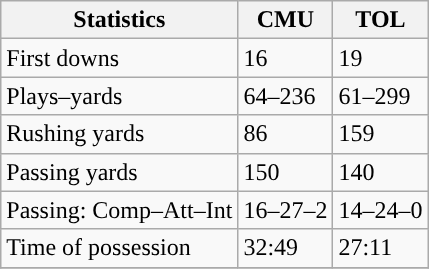<table class="wikitable" style="float: left;">
<tr>
<th>Statistics</th>
<th>CMU</th>
<th>TOL</th>
</tr>
<tr>
<td>First downs</td>
<td>16</td>
<td>19</td>
</tr>
<tr>
<td>Plays–yards</td>
<td>64–236</td>
<td>61–299</td>
</tr>
<tr>
<td>Rushing yards</td>
<td>86</td>
<td>159</td>
</tr>
<tr>
<td>Passing yards</td>
<td>150</td>
<td>140</td>
</tr>
<tr>
<td>Passing: Comp–Att–Int</td>
<td>16–27–2</td>
<td>14–24–0</td>
</tr>
<tr>
<td>Time of possession</td>
<td>32:49</td>
<td>27:11</td>
</tr>
<tr>
</tr>
</table>
